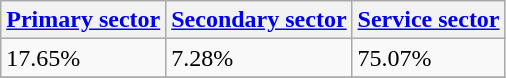<table class="wikitable" border="1">
<tr>
<th><a href='#'>Primary sector</a></th>
<th><a href='#'>Secondary sector</a></th>
<th><a href='#'>Service sector</a></th>
</tr>
<tr>
<td>17.65%</td>
<td>7.28%</td>
<td>75.07%</td>
</tr>
<tr>
</tr>
</table>
